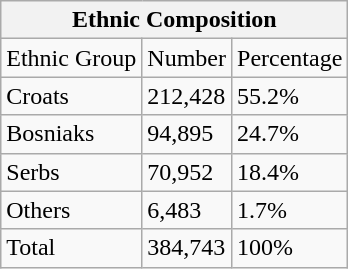<table class="wikitable">
<tr>
<th colspan="3">Ethnic Composition</th>
</tr>
<tr>
<td>Ethnic Group</td>
<td>Number</td>
<td>Percentage</td>
</tr>
<tr>
<td>Croats</td>
<td>212,428</td>
<td>55.2%</td>
</tr>
<tr>
<td>Bosniaks</td>
<td>94,895</td>
<td>24.7%</td>
</tr>
<tr>
<td>Serbs</td>
<td>70,952</td>
<td>18.4%</td>
</tr>
<tr>
<td>Others</td>
<td>6,483</td>
<td>1.7%</td>
</tr>
<tr>
<td>Total</td>
<td>384,743</td>
<td>100%</td>
</tr>
</table>
